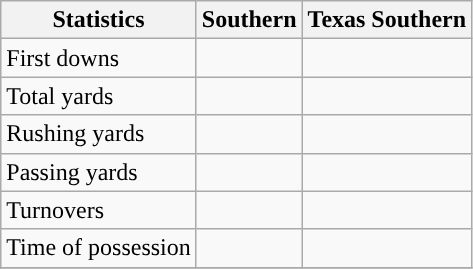<table class="wikitable">
<tr>
<th>Statistics</th>
<th>Southern</th>
<th>Texas Southern</th>
</tr>
<tr>
<td>First downs</td>
<td> </td>
<td> </td>
</tr>
<tr>
<td>Total yards</td>
<td> </td>
<td> </td>
</tr>
<tr>
<td>Rushing yards</td>
<td> </td>
<td> </td>
</tr>
<tr>
<td>Passing yards</td>
<td> </td>
<td> </td>
</tr>
<tr>
<td>Turnovers</td>
<td> </td>
<td> </td>
</tr>
<tr>
<td>Time of possession</td>
<td> </td>
<td> </td>
</tr>
<tr>
</tr>
</table>
